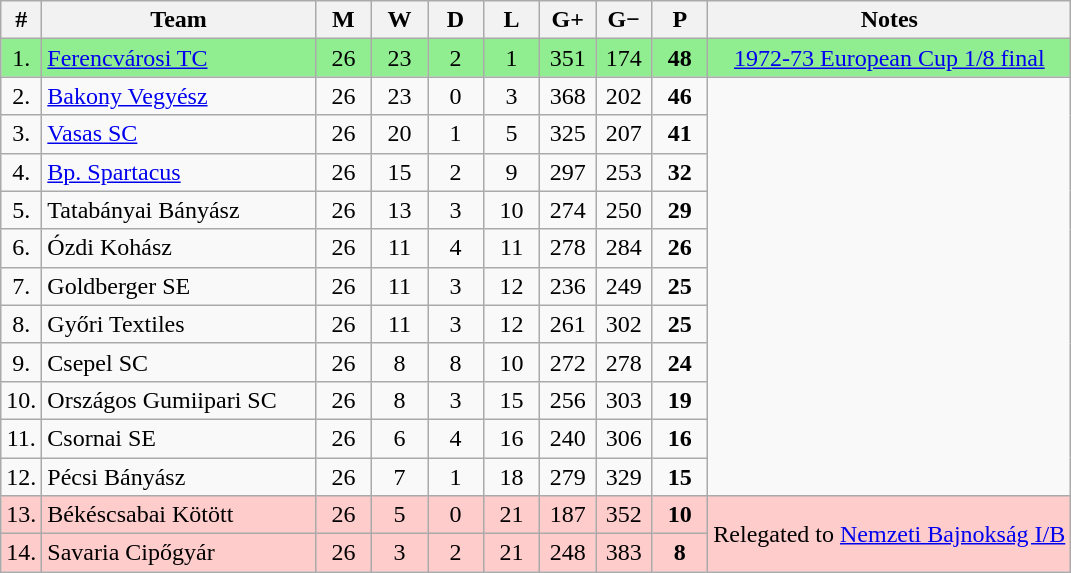<table class="wikitable" style="text-align: center;">
<tr>
<th width="15">#</th>
<th width="175">Team</th>
<th width="30">M</th>
<th width="30">W</th>
<th width="30">D</th>
<th width="30">L</th>
<th width="30">G+</th>
<th width="30">G−</th>
<th width="30">P</th>
<th>Notes</th>
</tr>
<tr style="background: #90EE90;">
<td>1.</td>
<td align="left"><a href='#'>Ferencvárosi TC</a></td>
<td>26</td>
<td>23</td>
<td>2</td>
<td>1</td>
<td>351</td>
<td>174</td>
<td><strong>48</strong></td>
<td><a href='#'>1972-73 European Cup 1/8 final</a></td>
</tr>
<tr>
<td>2.</td>
<td align="left"><a href='#'>Bakony Vegyész</a></td>
<td>26</td>
<td>23</td>
<td>0</td>
<td>3</td>
<td>368</td>
<td>202</td>
<td><strong>46</strong></td>
</tr>
<tr>
<td>3.</td>
<td align="left"><a href='#'>Vasas SC</a></td>
<td>26</td>
<td>20</td>
<td>1</td>
<td>5</td>
<td>325</td>
<td>207</td>
<td><strong>41</strong></td>
</tr>
<tr>
<td>4.</td>
<td align="left"><a href='#'>Bp. Spartacus</a></td>
<td>26</td>
<td>15</td>
<td>2</td>
<td>9</td>
<td>297</td>
<td>253</td>
<td><strong>32</strong></td>
</tr>
<tr>
<td>5.</td>
<td align="left">Tatabányai Bányász</td>
<td>26</td>
<td>13</td>
<td>3</td>
<td>10</td>
<td>274</td>
<td>250</td>
<td><strong>29</strong></td>
</tr>
<tr>
<td>6.</td>
<td align="left">Ózdi Kohász</td>
<td>26</td>
<td>11</td>
<td>4</td>
<td>11</td>
<td>278</td>
<td>284</td>
<td><strong>26</strong></td>
</tr>
<tr>
<td>7.</td>
<td align="left">Goldberger SE</td>
<td>26</td>
<td>11</td>
<td>3</td>
<td>12</td>
<td>236</td>
<td>249</td>
<td><strong>25</strong></td>
</tr>
<tr>
<td>8.</td>
<td align="left">Győri Textiles</td>
<td>26</td>
<td>11</td>
<td>3</td>
<td>12</td>
<td>261</td>
<td>302</td>
<td><strong>25</strong></td>
</tr>
<tr>
<td>9.</td>
<td align="left">Csepel SC</td>
<td>26</td>
<td>8</td>
<td>8</td>
<td>10</td>
<td>272</td>
<td>278</td>
<td><strong>24</strong></td>
</tr>
<tr>
<td>10.</td>
<td align="left">Országos Gumiipari SC</td>
<td>26</td>
<td>8</td>
<td>3</td>
<td>15</td>
<td>256</td>
<td>303</td>
<td><strong>19</strong></td>
</tr>
<tr>
<td>11.</td>
<td align="left">Csornai SE</td>
<td>26</td>
<td>6</td>
<td>4</td>
<td>16</td>
<td>240</td>
<td>306</td>
<td><strong>16</strong></td>
</tr>
<tr>
<td>12.</td>
<td align="left">Pécsi Bányász</td>
<td>26</td>
<td>7</td>
<td>1</td>
<td>18</td>
<td>279</td>
<td>329</td>
<td><strong>15</strong></td>
</tr>
<tr style="background: #FFCCCC;">
<td>13.</td>
<td align="left">Békéscsabai Kötött</td>
<td>26</td>
<td>5</td>
<td>0</td>
<td>21</td>
<td>187</td>
<td>352</td>
<td><strong>10</strong></td>
<td rowspan="2">Relegated to <a href='#'>Nemzeti Bajnokság I/B</a></td>
</tr>
<tr style="background: #FFCCCC;">
<td>14.</td>
<td align="left">Savaria Cipőgyár</td>
<td>26</td>
<td>3</td>
<td>2</td>
<td>21</td>
<td>248</td>
<td>383</td>
<td><strong>8</strong></td>
</tr>
</table>
